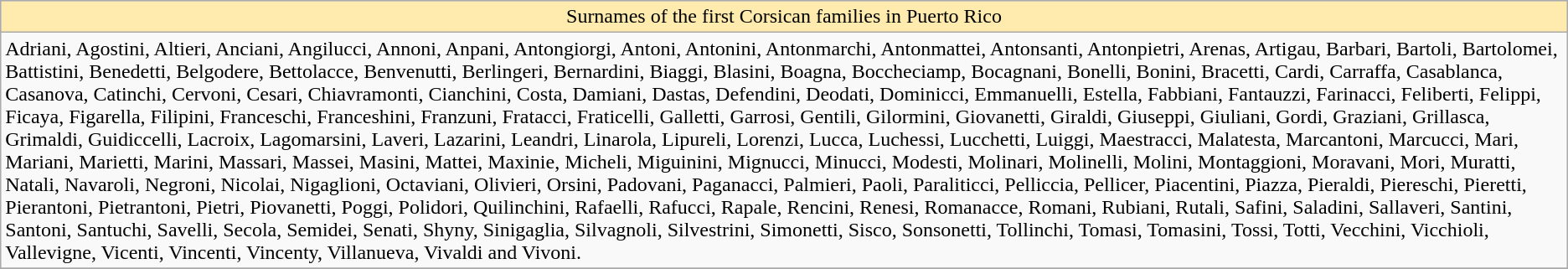<table class="wikitable">
<tr style="background-color:#CCCCCC">
<td style="text-align:center;background-color:#ffebad;" colspan=5>Surnames of the first Corsican families in Puerto Rico</td>
</tr>
<tr style="vertical-align:top;">
<td>Adriani, Agostini, Altieri, Anciani, Angilucci, Annoni, Anpani, Antongiorgi, Antoni, Antonini, Antonmarchi, Antonmattei, Antonsanti, Antonpietri, Arenas, Artigau, Barbari, Bartoli, Bartolomei, Battistini, Benedetti, Belgodere, Bettolacce, Benvenutti, Berlingeri, Bernardini, Biaggi, Blasini, Boagna, Boccheciamp, Bocagnani, Bonelli, Bonini, Bracetti, Cardi, Carraffa, Casablanca, Casanova, Catinchi, Cervoni, Cesari, Chiavramonti, Cianchini, Costa, Damiani, Dastas, Defendini, Deodati, Dominicci, Emmanuelli, Estella, Fabbiani, Fantauzzi, Farinacci, Feliberti, Felippi, Ficaya, Figarella, Filipini, Franceschi, Franceshini, Franzuni, Fratacci, Fraticelli, Galletti, Garrosi, Gentili, Gilormini, Giovanetti, Giraldi, Giuseppi, Giuliani, Gordi, Graziani, Grillasca, Grimaldi, Guidiccelli, Lacroix, Lagomarsini, Laveri, Lazarini, Leandri, Linarola, Lipureli, Lorenzi, Lucca, Luchessi, Lucchetti, Luiggi, Maestracci, Malatesta, Marcantoni, Marcucci, Mari, Mariani, Marietti, Marini, Massari, Massei, Masini, Mattei, Maxinie, Micheli, Miguinini, Mignucci, Minucci, Modesti, Molinari, Molinelli, Molini, Montaggioni, Moravani, Mori,  Muratti, Natali, Navaroli, Negroni, Nicolai, Nigaglioni, Octaviani, Olivieri, Orsini, Padovani, Paganacci, Palmieri, Paoli, Paraliticci, Pelliccia, Pellicer, Piacentini, Piazza, Pieraldi, Piereschi, Pieretti, Pierantoni, Pietrantoni, Pietri, Piovanetti, Poggi, Polidori, Quilinchini, Rafaelli, Rafucci, Rapale, Rencini, Renesi, Romanacce, Romani, Rubiani, Rutali, Safini, Saladini, Sallaveri, Santini, Santoni, Santuchi, Savelli, Secola, Semidei, Senati, Shyny, Sinigaglia, Silvagnoli, Silvestrini, Simonetti, Sisco, Sonsonetti, Tollinchi, Tomasi, Tomasini, Tossi, Totti, Vecchini, Vicchioli, Vallevigne, Vicenti, Vincenti, Vincenty, Villanueva, Vivaldi and Vivoni.</td>
</tr>
<tr>
</tr>
</table>
